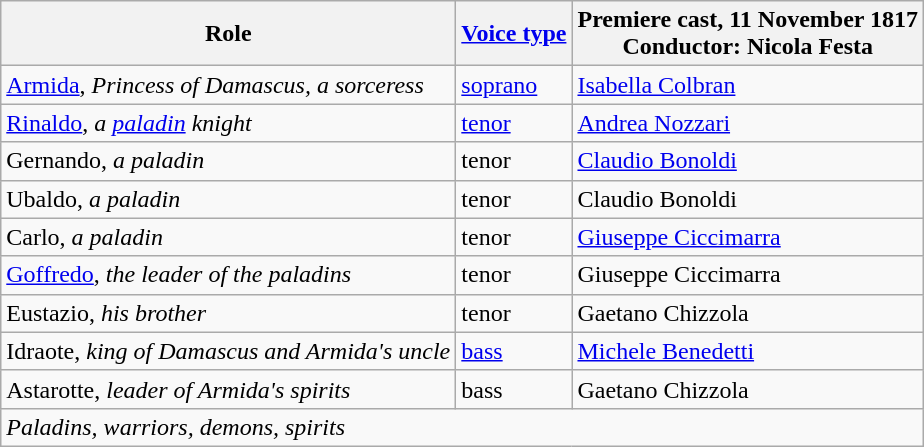<table class="wikitable">
<tr>
<th>Role</th>
<th><a href='#'>Voice type</a></th>
<th>Premiere cast, 11 November 1817<br>Conductor: Nicola Festa</th>
</tr>
<tr>
<td><a href='#'>Armida</a>, <em>Princess of Damascus, a sorceress</em></td>
<td><a href='#'>soprano</a></td>
<td><a href='#'>Isabella Colbran</a></td>
</tr>
<tr>
<td><a href='#'>Rinaldo</a>, <em>a <a href='#'>paladin</a> knight</em></td>
<td><a href='#'>tenor</a></td>
<td><a href='#'>Andrea Nozzari</a></td>
</tr>
<tr>
<td>Gernando, <em>a paladin</em></td>
<td>tenor</td>
<td><a href='#'>Claudio Bonoldi</a></td>
</tr>
<tr>
<td>Ubaldo, <em>a paladin</em></td>
<td>tenor</td>
<td>Claudio Bonoldi</td>
</tr>
<tr>
<td>Carlo, <em>a paladin</em></td>
<td>tenor</td>
<td><a href='#'>Giuseppe Ciccimarra</a></td>
</tr>
<tr>
<td><a href='#'>Goffredo</a>, <em>the leader of the paladins</em></td>
<td>tenor</td>
<td>Giuseppe Ciccimarra</td>
</tr>
<tr>
<td>Eustazio, <em>his brother</em></td>
<td>tenor</td>
<td>Gaetano Chizzola</td>
</tr>
<tr>
<td>Idraote, <em>king of Damascus and Armida's uncle</em></td>
<td><a href='#'>bass</a></td>
<td><a href='#'>Michele Benedetti</a></td>
</tr>
<tr>
<td>Astarotte, <em>leader of Armida's spirits</em></td>
<td>bass</td>
<td>Gaetano Chizzola</td>
</tr>
<tr>
<td colspan="3"><em>Paladins, warriors, demons, spirits</em></td>
</tr>
</table>
